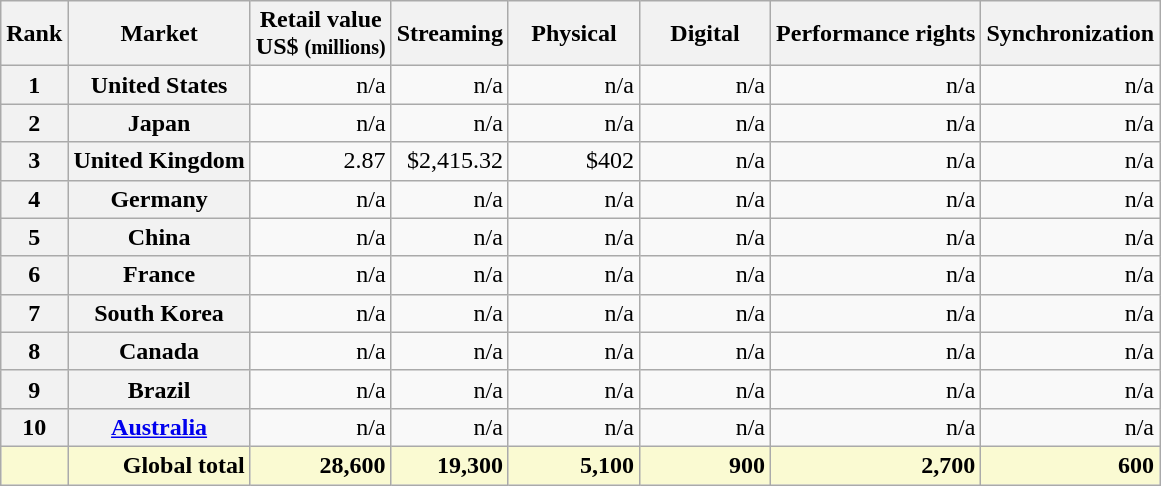<table class="wikitable plainrowheaders sortable" style="text-align:right;">
<tr>
<th scope="col">Rank</th>
<th scope="col">Market</th>
<th scope="col">Retail value<br>US$ <small>(millions)</small></th>
<th scope="col">Streaming</th>
<th scope="col" style="width:5em;">Physical</th>
<th scope="col" style="width:5em;">Digital</th>
<th scope="col">Performance rights</th>
<th scope="col">Synchronization</th>
</tr>
<tr>
<th>1</th>
<th scope="row">United States</th>
<td>n/a</td>
<td>n/a</td>
<td>n/a</td>
<td>n/a</td>
<td>n/a</td>
<td>n/a</td>
</tr>
<tr>
<th>2</th>
<th scope="row">Japan</th>
<td>n/a</td>
<td>n/a</td>
<td>n/a</td>
<td>n/a</td>
<td>n/a</td>
<td>n/a</td>
</tr>
<tr>
<th>3</th>
<th scope="row">United Kingdom</th>
<td>2.87</td>
<td>$2,415.32</td>
<td>$402</td>
<td>n/a</td>
<td>n/a</td>
<td>n/a</td>
</tr>
<tr>
<th>4</th>
<th scope="row">Germany</th>
<td>n/a</td>
<td>n/a</td>
<td>n/a</td>
<td>n/a</td>
<td>n/a</td>
<td>n/a</td>
</tr>
<tr>
<th>5</th>
<th scope="row">China</th>
<td>n/a</td>
<td>n/a</td>
<td>n/a</td>
<td>n/a</td>
<td>n/a</td>
<td>n/a</td>
</tr>
<tr>
<th>6</th>
<th scope="row">France</th>
<td>n/a</td>
<td>n/a</td>
<td>n/a</td>
<td>n/a</td>
<td>n/a</td>
<td>n/a</td>
</tr>
<tr>
<th>7</th>
<th scope="row">South Korea</th>
<td>n/a</td>
<td>n/a</td>
<td>n/a</td>
<td>n/a</td>
<td>n/a</td>
<td>n/a</td>
</tr>
<tr>
<th>8</th>
<th scope="row">Canada</th>
<td>n/a</td>
<td>n/a</td>
<td>n/a</td>
<td>n/a</td>
<td>n/a</td>
<td>n/a</td>
</tr>
<tr>
<th>9</th>
<th scope="row">Brazil</th>
<td>n/a</td>
<td>n/a</td>
<td>n/a</td>
<td>n/a</td>
<td>n/a</td>
<td>n/a</td>
</tr>
<tr>
<th>10</th>
<th scope="row"><a href='#'>Australia</a></th>
<td>n/a</td>
<td>n/a</td>
<td>n/a</td>
<td>n/a</td>
<td>n/a</td>
<td>n/a</td>
</tr>
<tr class="sortbottom" style="background-color:#FAFAD2; font-weight:bold;">
<td></td>
<td>Global total</td>
<td>28,600</td>
<td>19,300</td>
<td>5,100</td>
<td>900</td>
<td>2,700</td>
<td>600</td>
</tr>
</table>
